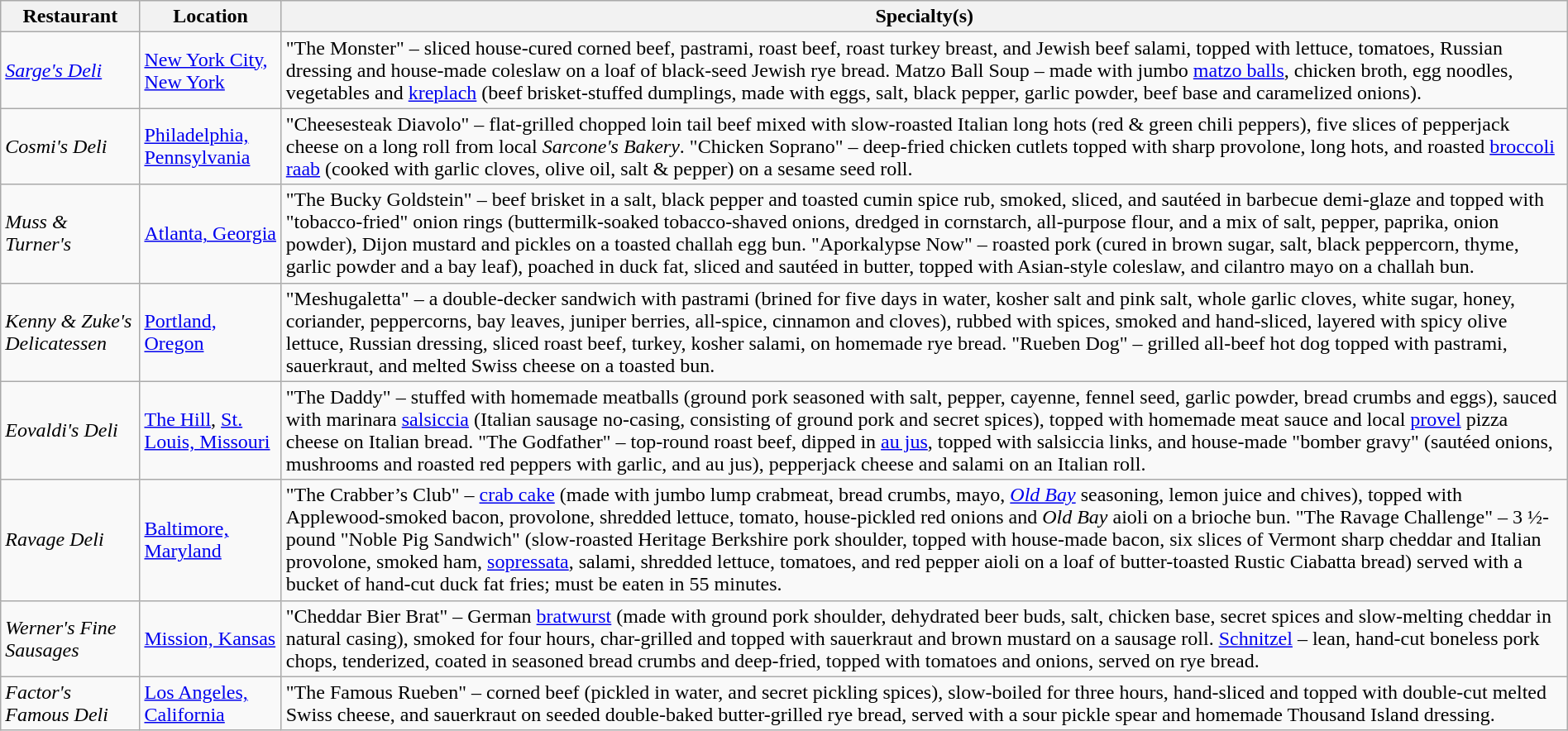<table class="wikitable" style="width:100%;">
<tr>
<th>Restaurant</th>
<th>Location</th>
<th>Specialty(s)</th>
</tr>
<tr>
<td><em><a href='#'>Sarge's Deli</a></em></td>
<td><a href='#'>New York City, New York</a></td>
<td>"The Monster" – sliced house-cured corned beef, pastrami, roast beef, roast turkey breast, and Jewish beef salami, topped with lettuce, tomatoes, Russian dressing and house-made coleslaw on a loaf of black-seed Jewish rye bread. Matzo Ball Soup – made with jumbo <a href='#'>matzo balls</a>, chicken broth, egg noodles, vegetables and <a href='#'>kreplach</a> (beef brisket-stuffed dumplings, made with eggs, salt, black pepper, garlic powder, beef base and caramelized onions).</td>
</tr>
<tr>
<td><em>Cosmi's Deli</em></td>
<td><a href='#'>Philadelphia, Pennsylvania</a></td>
<td>"Cheesesteak Diavolo" – flat-grilled chopped loin tail beef mixed with slow-roasted Italian long hots (red & green chili peppers), five slices of pepperjack cheese on a long roll from local <em>Sarcone's Bakery</em>. "Chicken Soprano" – deep-fried chicken cutlets topped with sharp provolone, long hots, and roasted <a href='#'>broccoli raab</a> (cooked with garlic cloves, olive oil, salt & pepper) on a sesame seed roll.</td>
</tr>
<tr>
<td><em>Muss & Turner's</em></td>
<td><a href='#'>Atlanta, Georgia</a></td>
<td>"The Bucky Goldstein" – beef brisket in a salt, black pepper and toasted cumin spice rub, smoked, sliced, and sautéed in barbecue demi-glaze and topped with "tobacco-fried" onion rings (buttermilk-soaked tobacco-shaved onions, dredged in cornstarch, all-purpose flour, and a mix of salt, pepper, paprika, onion powder), Dijon mustard and pickles on a toasted challah egg bun. "Aporkalypse Now" – roasted pork (cured in brown sugar, salt, black peppercorn, thyme, garlic powder and a bay leaf), poached in duck fat, sliced and sautéed in butter, topped with Asian-style coleslaw, and cilantro mayo on a challah bun.</td>
</tr>
<tr>
<td><em>Kenny & Zuke's Delicatessen</em></td>
<td><a href='#'>Portland, Oregon</a></td>
<td>"Meshugaletta" – a double-decker sandwich with pastrami (brined for five days in water, kosher salt and pink salt, whole garlic cloves, white sugar, honey, coriander, peppercorns, bay leaves, juniper berries, all-spice, cinnamon and cloves), rubbed with spices, smoked and hand-sliced, layered with spicy olive lettuce, Russian dressing, sliced roast beef, turkey, kosher salami, on homemade rye bread. "Rueben Dog" – grilled all-beef hot dog topped with pastrami, sauerkraut, and melted Swiss cheese on a toasted bun.</td>
</tr>
<tr>
<td><em>Eovaldi's Deli</em></td>
<td><a href='#'>The Hill</a>, <a href='#'>St. Louis, Missouri</a></td>
<td>"The Daddy" – stuffed with homemade meatballs (ground pork seasoned with salt, pepper, cayenne, fennel seed, garlic powder, bread crumbs and eggs), sauced with marinara <a href='#'>salsiccia</a> (Italian sausage no-casing, consisting of ground pork and secret spices), topped with homemade meat sauce and local <a href='#'>provel</a> pizza cheese on Italian bread. "The Godfather" – top-round roast beef, dipped in <a href='#'>au jus</a>, topped with salsiccia links, and house-made "bomber gravy" (sautéed onions, mushrooms and roasted red peppers with garlic, and au jus), pepperjack cheese and salami on an Italian roll.</td>
</tr>
<tr>
<td><em>Ravage Deli</em></td>
<td><a href='#'>Baltimore, Maryland</a></td>
<td>"The Crabber’s Club" – <a href='#'>crab cake</a> (made with jumbo lump crabmeat, bread crumbs, mayo, <em><a href='#'>Old Bay</a></em> seasoning, lemon juice and chives), topped with Applewood-smoked bacon, provolone, shredded lettuce, tomato, house-pickled red onions and <em>Old Bay</em> aioli on a brioche bun. "The Ravage Challenge" – 3 ½-pound "Noble Pig Sandwich" (slow-roasted Heritage Berkshire pork shoulder, topped with house-made bacon, six slices of Vermont sharp cheddar and Italian provolone, smoked ham, <a href='#'>sopressata</a>,  salami,  shredded lettuce, tomatoes, and red pepper aioli on a loaf of butter-toasted Rustic Ciabatta bread) served with a bucket of hand-cut duck fat fries; must be eaten in 55 minutes.</td>
</tr>
<tr>
<td><em>Werner's Fine Sausages</em></td>
<td><a href='#'>Mission, Kansas</a></td>
<td>"Cheddar Bier Brat" – German <a href='#'>bratwurst</a> (made with ground pork shoulder, dehydrated beer buds, salt, chicken base, secret spices and slow-melting cheddar in natural casing), smoked for four hours, char-grilled and topped with sauerkraut and brown mustard on a sausage roll. <a href='#'>Schnitzel</a> – lean, hand-cut boneless pork chops, tenderized, coated in seasoned bread crumbs and deep-fried, topped with tomatoes and onions, served on rye bread.</td>
</tr>
<tr>
<td><em>Factor's Famous Deli</em></td>
<td><a href='#'>Los Angeles, California</a></td>
<td>"The Famous Rueben" – corned beef (pickled in water, and secret pickling spices), slow-boiled for three hours, hand-sliced and topped with double-cut melted Swiss cheese, and sauerkraut on seeded double-baked butter-grilled rye bread, served with a sour pickle spear and homemade Thousand Island dressing.</td>
</tr>
</table>
